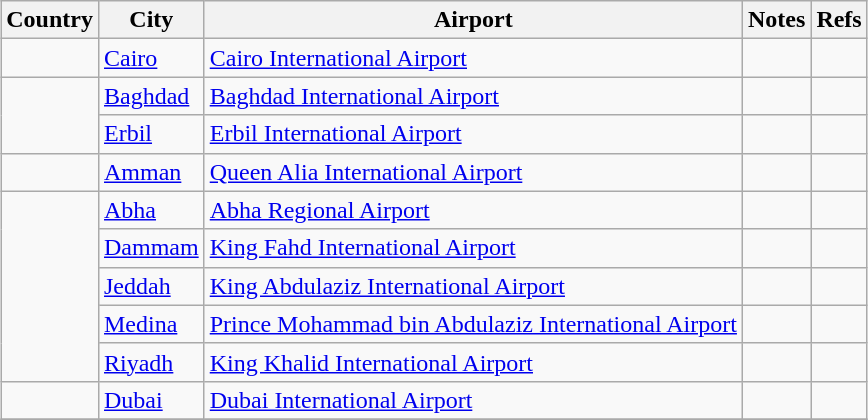<table class="sortable wikitable" style="margin:1em auto;">
<tr>
<th>Country</th>
<th>City</th>
<th>Airport</th>
<th>Notes</th>
<th>Refs</th>
</tr>
<tr>
<td></td>
<td><a href='#'>Cairo</a></td>
<td><a href='#'>Cairo International Airport</a></td>
<td align=center></td>
<td align=center></td>
</tr>
<tr>
<td rowspan="2"></td>
<td><a href='#'>Baghdad</a></td>
<td><a href='#'>Baghdad International Airport</a></td>
<td align=center></td>
<td align=center></td>
</tr>
<tr>
<td><a href='#'>Erbil</a></td>
<td><a href='#'>Erbil International Airport</a></td>
<td align=center></td>
<td align=center></td>
</tr>
<tr>
<td></td>
<td><a href='#'>Amman</a></td>
<td><a href='#'>Queen Alia International Airport</a></td>
<td align=center></td>
<td align=center></td>
</tr>
<tr>
<td rowspan="5"></td>
<td><a href='#'>Abha</a></td>
<td><a href='#'>Abha Regional Airport</a></td>
<td align=center></td>
<td align=center></td>
</tr>
<tr>
<td><a href='#'>Dammam</a></td>
<td><a href='#'>King Fahd International Airport</a></td>
<td></td>
<td align=center></td>
</tr>
<tr>
<td><a href='#'>Jeddah</a></td>
<td><a href='#'>King Abdulaziz International Airport</a></td>
<td align=center></td>
<td align=center></td>
</tr>
<tr>
<td><a href='#'>Medina</a></td>
<td><a href='#'>Prince Mohammad bin Abdulaziz International Airport</a></td>
<td align=center></td>
<td align=center></td>
</tr>
<tr>
<td><a href='#'>Riyadh</a></td>
<td><a href='#'>King Khalid International Airport</a></td>
<td align=center></td>
<td align=center></td>
</tr>
<tr>
<td></td>
<td><a href='#'>Dubai</a></td>
<td><a href='#'>Dubai International Airport</a></td>
<td align=center></td>
<td align=center></td>
</tr>
<tr>
</tr>
</table>
